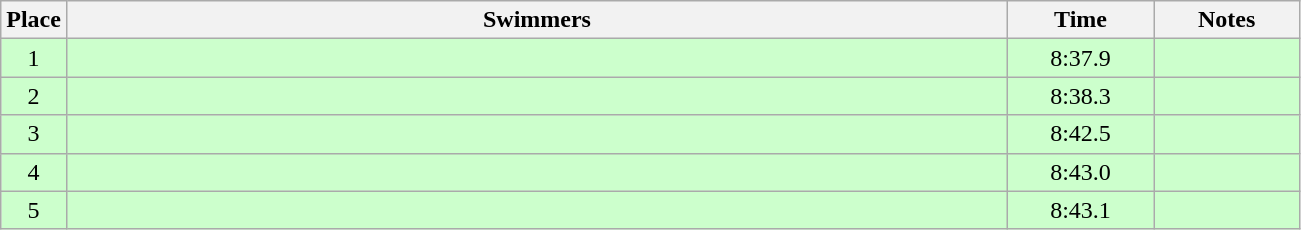<table class=wikitable style="text-align:center">
<tr>
<th>Place</th>
<th width=620>Swimmers</th>
<th width=90>Time</th>
<th width=90>Notes</th>
</tr>
<tr bgcolor=ccffcc>
<td>1</td>
<td align=left></td>
<td>8:37.9</td>
<td></td>
</tr>
<tr bgcolor=ccffcc>
<td>2</td>
<td align=left></td>
<td>8:38.3</td>
<td></td>
</tr>
<tr bgcolor=ccffcc>
<td>3</td>
<td align=left></td>
<td>8:42.5</td>
<td></td>
</tr>
<tr bgcolor=ccffcc>
<td>4</td>
<td align=left></td>
<td>8:43.0</td>
<td></td>
</tr>
<tr bgcolor=ccffcc>
<td>5</td>
<td align=left></td>
<td>8:43.1</td>
<td></td>
</tr>
</table>
